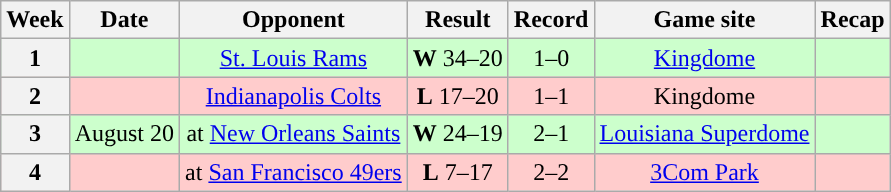<table class="wikitable" style="text-align:center">
<tr>
<th>Week</th>
<th>Date</th>
<th>Opponent</th>
<th>Result</th>
<th>Record</th>
<th>Game site</th>
<th>Recap</th>
</tr>
<tr style="background:#cfc">
<th>1</th>
<td></td>
<td><a href='#'>St. Louis Rams</a></td>
<td><strong>W</strong> 34–20</td>
<td>1–0</td>
<td><a href='#'>Kingdome</a></td>
<td></td>
</tr>
<tr style="background:#fcc">
<th>2</th>
<td></td>
<td><a href='#'>Indianapolis Colts</a></td>
<td><strong>L</strong> 17–20</td>
<td>1–1</td>
<td>Kingdome</td>
<td></td>
</tr>
<tr style="background:#cfc">
<th>3</th>
<td>August 20</td>
<td>at <a href='#'>New Orleans Saints</a></td>
<td><strong>W</strong> 24–19</td>
<td>2–1</td>
<td><a href='#'>Louisiana Superdome</a></td>
<td></td>
</tr>
<tr style="background:#fcc">
<th>4</th>
<td></td>
<td>at <a href='#'>San Francisco 49ers</a></td>
<td><strong>L</strong> 7–17</td>
<td>2–2</td>
<td><a href='#'>3Com Park</a></td>
<td></td>
</tr>
</table>
